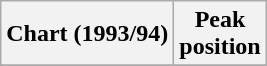<table class="wikitable">
<tr>
<th>Chart (1993/94)</th>
<th>Peak<br>position</th>
</tr>
<tr>
</tr>
</table>
